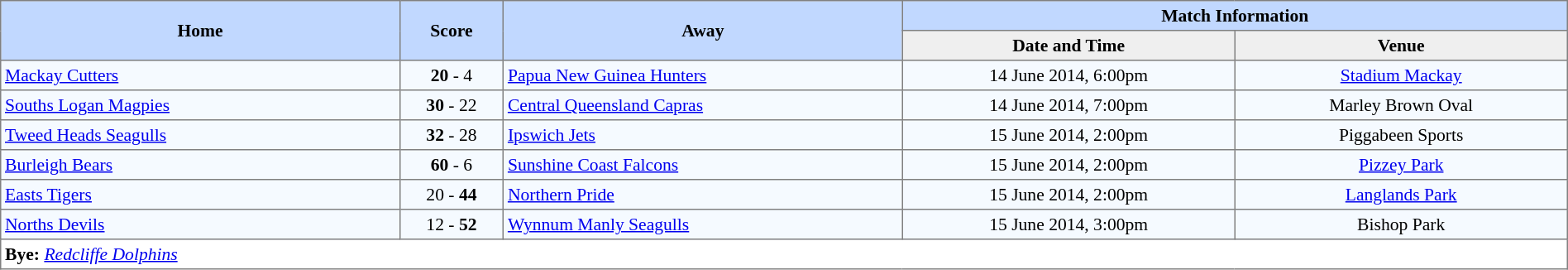<table border=1 style="border-collapse:collapse; font-size:90%; text-align:center;" cellpadding=3 cellspacing=0>
<tr bgcolor=#C1D8FF>
<th rowspan=2 width=12%>Home</th>
<th rowspan=2 width=3%>Score</th>
<th rowspan=2 width=12%>Away</th>
<th colspan=5>Match Information</th>
</tr>
<tr bgcolor=#EFEFEF>
<th width=10%>Date and Time</th>
<th width=10%>Venue</th>
</tr>
<tr bgcolor=#F5FAFF>
<td align=left> <a href='#'>Mackay Cutters</a></td>
<td><strong>20</strong> - 4</td>
<td align=left> <a href='#'>Papua New Guinea Hunters</a></td>
<td>14 June 2014, 6:00pm</td>
<td><a href='#'>Stadium Mackay</a></td>
</tr>
<tr bgcolor=#F5FAFF>
<td align=left> <a href='#'>Souths Logan Magpies</a></td>
<td><strong>30</strong> - 22</td>
<td align=left> <a href='#'>Central Queensland Capras</a></td>
<td>14 June 2014, 7:00pm</td>
<td>Marley Brown Oval</td>
</tr>
<tr bgcolor=#F5FAFF>
<td align=left> <a href='#'>Tweed Heads Seagulls</a></td>
<td><strong>32</strong> - 28</td>
<td align=left> <a href='#'>Ipswich Jets</a></td>
<td>15 June 2014, 2:00pm</td>
<td>Piggabeen Sports</td>
</tr>
<tr bgcolor=#F5FAFF>
<td align=left> <a href='#'>Burleigh Bears</a></td>
<td><strong>60</strong> - 6</td>
<td align=left> <a href='#'>Sunshine Coast Falcons</a></td>
<td>15 June 2014, 2:00pm</td>
<td><a href='#'>Pizzey Park</a></td>
</tr>
<tr bgcolor=#F5FAFF>
<td align=left> <a href='#'>Easts Tigers</a></td>
<td>20 - <strong>44</strong></td>
<td align=left> <a href='#'>Northern Pride</a></td>
<td>15 June 2014, 2:00pm</td>
<td><a href='#'>Langlands Park</a></td>
</tr>
<tr bgcolor=#F5FAFF>
<td align=left> <a href='#'>Norths Devils</a></td>
<td>12 - <strong>52</strong></td>
<td align=left> <a href='#'>Wynnum Manly Seagulls</a></td>
<td>15 June 2014, 3:00pm</td>
<td>Bishop Park</td>
</tr>
<tr>
<td colspan="5" style="text-align:left;"><strong>Bye:</strong> <em><a href='#'>Redcliffe Dolphins</a></em></td>
</tr>
</table>
